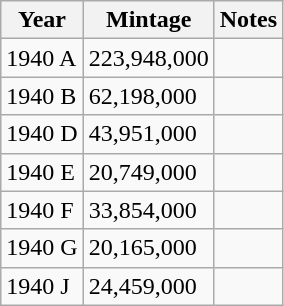<table class="wikitable">
<tr>
<th scope="col">Year</th>
<th scope="col">Mintage</th>
<th scope="col">Notes</th>
</tr>
<tr>
<td>1940 A</td>
<td>223,948,000</td>
<td></td>
</tr>
<tr>
<td>1940 B</td>
<td>62,198,000</td>
<td></td>
</tr>
<tr>
<td>1940 D</td>
<td>43,951,000</td>
<td></td>
</tr>
<tr>
<td>1940 E</td>
<td>20,749,000</td>
<td></td>
</tr>
<tr>
<td>1940 F</td>
<td>33,854,000</td>
<td></td>
</tr>
<tr>
<td>1940 G</td>
<td>20,165,000</td>
<td></td>
</tr>
<tr>
<td>1940 J</td>
<td>24,459,000</td>
<td></td>
</tr>
</table>
